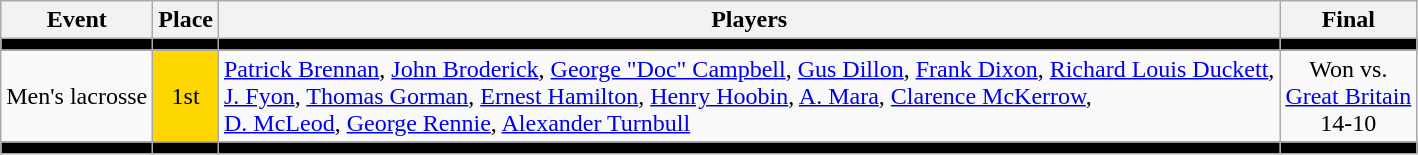<table class=wikitable>
<tr>
<th>Event</th>
<th>Place</th>
<th>Players</th>
<th>Final</th>
</tr>
<tr bgcolor=black>
<td></td>
<td></td>
<td></td>
<td></td>
</tr>
<tr align=center>
<td>Men's lacrosse</td>
<td bgcolor=gold>1st</td>
<td align=left><a href='#'>Patrick Brennan</a>, <a href='#'>John Broderick</a>, <a href='#'>George "Doc" Campbell</a>, <a href='#'>Gus Dillon</a>, <a href='#'>Frank Dixon</a>, <a href='#'>Richard Louis Duckett</a>, <br> <a href='#'>J. Fyon</a>, <a href='#'>Thomas Gorman</a>, <a href='#'>Ernest Hamilton</a>, <a href='#'>Henry Hoobin</a>, <a href='#'>A. Mara</a>, <a href='#'>Clarence McKerrow</a>, <br> <a href='#'>D. McLeod</a>, <a href='#'>George Rennie</a>, <a href='#'>Alexander Turnbull</a></td>
<td>Won vs. <br> <a href='#'>Great Britain</a> <br> 14-10</td>
</tr>
<tr bgcolor=black>
<td></td>
<td></td>
<td></td>
<td></td>
</tr>
</table>
